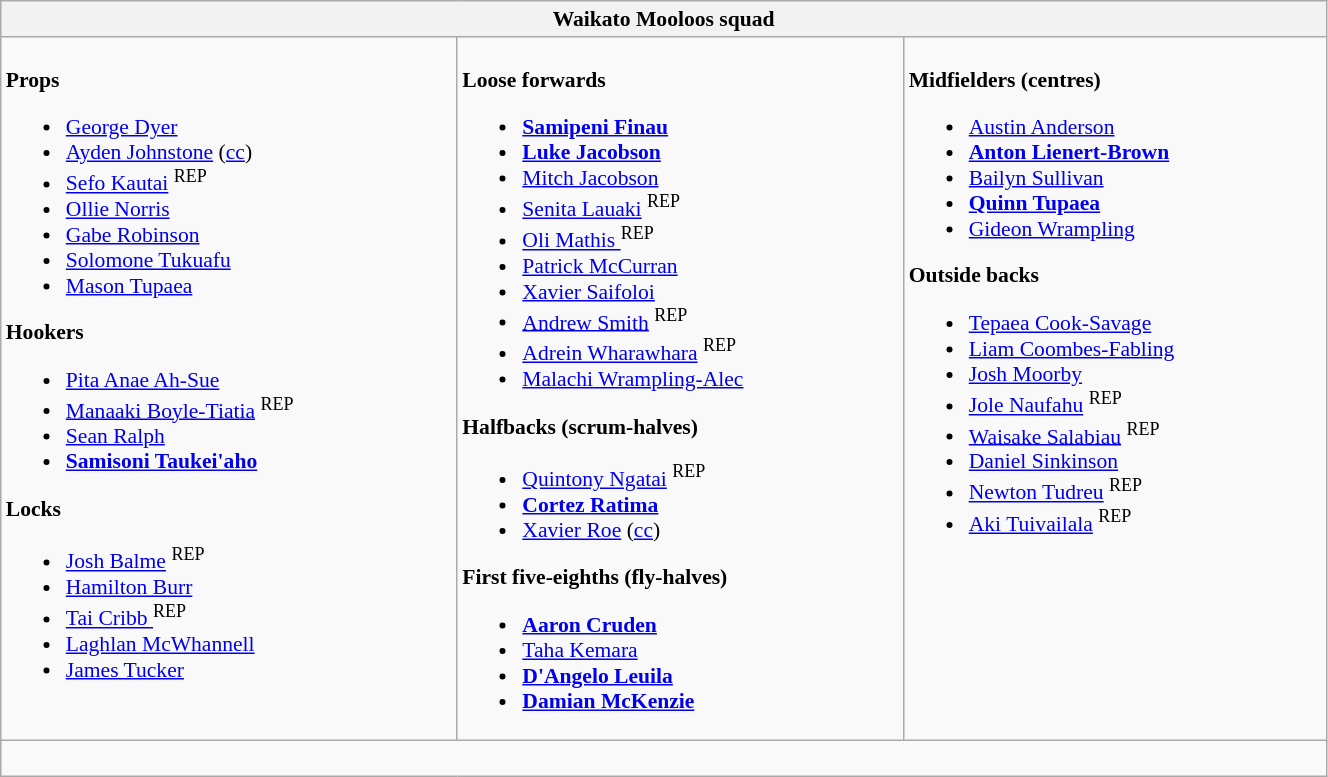<table class="wikitable" style="text-align:left; font-size:90%; width:70%">
<tr>
<th colspan="100%">Waikato Mooloos squad</th>
</tr>
<tr valign="top">
<td><br><strong>Props</strong><ul><li> <a href='#'>George Dyer</a></li><li> <a href='#'>Ayden Johnstone</a> (<a href='#'>cc</a>)</li><li> <a href='#'>Sefo Kautai</a> <sup>REP</sup> </li><li> <a href='#'>Ollie Norris</a></li><li> <a href='#'>Gabe Robinson</a></li><li> <a href='#'>Solomone Tukuafu</a></li><li> <a href='#'>Mason Tupaea</a></li></ul><strong>Hookers</strong><ul><li> <a href='#'>Pita Anae Ah-Sue</a></li><li> <a href='#'>Manaaki Boyle-Tiatia</a> <sup>REP</sup> </li><li> <a href='#'>Sean Ralph</a></li><li> <strong><a href='#'>Samisoni Taukei'aho</a></strong></li></ul><strong>Locks</strong><ul><li> <a href='#'>Josh Balme</a> <sup>REP</sup> </li><li> <a href='#'>Hamilton Burr</a></li><li> <a href='#'>Tai Cribb </a> <sup>REP</sup> </li><li> <a href='#'>Laghlan McWhannell</a></li><li> <a href='#'>James Tucker</a></li></ul></td>
<td><br><strong>Loose forwards</strong><ul><li> <strong><a href='#'>Samipeni Finau</a></strong></li><li> <strong><a href='#'>Luke Jacobson</a></strong></li><li> <a href='#'>Mitch Jacobson</a></li><li> <a href='#'>Senita Lauaki</a> <sup>REP</sup> </li><li> <a href='#'>Oli Mathis </a> <sup>REP</sup> </li><li> <a href='#'>Patrick McCurran</a></li><li> <a href='#'>Xavier Saifoloi</a></li><li> <a href='#'>Andrew Smith</a> <sup>REP</sup> </li><li> <a href='#'>Adrein Wharawhara</a> <sup>REP</sup> </li><li> <a href='#'>Malachi Wrampling-Alec</a></li></ul><strong>Halfbacks (scrum-halves)</strong><ul><li> <a href='#'>Quintony Ngatai</a> <sup>REP</sup> </li><li> <strong><a href='#'>Cortez Ratima</a></strong></li><li> <a href='#'>Xavier Roe</a> (<a href='#'>cc</a>)</li></ul><strong>First five-eighths (fly-halves)</strong><ul><li> <strong><a href='#'>Aaron Cruden</a></strong></li><li> <a href='#'>Taha Kemara</a></li><li> <strong><a href='#'>D'Angelo Leuila</a></strong></li><li> <strong><a href='#'>Damian McKenzie</a></strong></li></ul></td>
<td><br><strong>Midfielders (centres)</strong><ul><li> <a href='#'>Austin Anderson</a></li><li> <strong><a href='#'>Anton Lienert-Brown</a></strong></li><li> <a href='#'>Bailyn Sullivan</a></li><li> <strong><a href='#'>Quinn Tupaea</a></strong></li><li> <a href='#'>Gideon Wrampling</a></li></ul><strong>Outside backs</strong><ul><li> <a href='#'>Tepaea Cook-Savage</a></li><li> <a href='#'>Liam Coombes-Fabling</a></li><li> <a href='#'>Josh Moorby</a></li><li> <a href='#'>Jole Naufahu</a> <sup>REP</sup> </li><li> <a href='#'>Waisake Salabiau</a> <sup>REP</sup> </li><li> <a href='#'>Daniel Sinkinson</a></li><li> <a href='#'>Newton Tudreu</a> <sup>REP</sup> </li><li> <a href='#'>Aki Tuivailala</a> <sup>REP</sup> </li></ul></td>
</tr>
<tr>
<td colspan="100%" style="text-align:center;"><br></td>
</tr>
</table>
